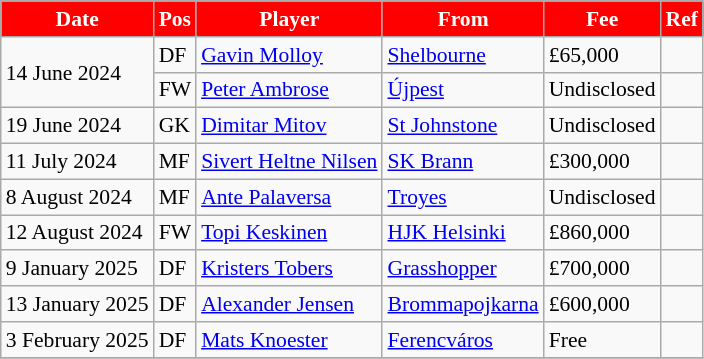<table class="wikitable"  style="text-align:left; font-size:90%; ">
<tr>
<th style="background:#FF0000; color:white;" scope="col"><strong>Date</strong></th>
<th style="background:#FF0000; color:white;" scope="col"><strong>Pos</strong></th>
<th style="background:#FF0000; color:white;" scope="col"><strong>Player</strong></th>
<th style="background:#FF0000; color:white;" scope="col"><strong>From</strong></th>
<th style="background:#FF0000; color:white;" scope="col"><strong>Fee</strong></th>
<th style="background:#FF0000; color:white;" scope="col"><strong>Ref</strong></th>
</tr>
<tr>
<td rowspan=2>14 June 2024</td>
<td>DF</td>
<td> <a href='#'>Gavin Molloy</a></td>
<td> <a href='#'>Shelbourne</a></td>
<td>£65,000</td>
<td></td>
</tr>
<tr>
<td>FW</td>
<td> <a href='#'>Peter Ambrose</a></td>
<td> <a href='#'>Újpest</a></td>
<td>Undisclosed</td>
<td></td>
</tr>
<tr>
<td>19 June 2024</td>
<td>GK</td>
<td> <a href='#'>Dimitar Mitov</a></td>
<td> <a href='#'>St Johnstone</a></td>
<td>Undisclosed</td>
<td></td>
</tr>
<tr>
<td>11 July 2024</td>
<td>MF</td>
<td> <a href='#'>Sivert Heltne Nilsen</a></td>
<td> <a href='#'>SK Brann</a></td>
<td>£300,000</td>
<td></td>
</tr>
<tr>
<td>8 August 2024</td>
<td>MF</td>
<td> <a href='#'>Ante Palaversa</a></td>
<td> <a href='#'>Troyes</a></td>
<td>Undisclosed</td>
<td></td>
</tr>
<tr>
<td>12 August 2024</td>
<td>FW</td>
<td> <a href='#'>Topi Keskinen</a></td>
<td> <a href='#'>HJK Helsinki</a></td>
<td>£860,000</td>
<td></td>
</tr>
<tr>
<td>9 January 2025</td>
<td>DF</td>
<td> <a href='#'>Kristers Tobers</a></td>
<td> <a href='#'>Grasshopper</a></td>
<td>£700,000</td>
<td></td>
</tr>
<tr>
<td>13 January 2025</td>
<td>DF</td>
<td> <a href='#'>Alexander Jensen</a></td>
<td> <a href='#'>Brommapojkarna</a></td>
<td>£600,000</td>
<td></td>
</tr>
<tr>
<td>3 February 2025</td>
<td>DF</td>
<td> <a href='#'>Mats Knoester</a></td>
<td> <a href='#'>Ferencváros</a></td>
<td>Free</td>
<td></td>
</tr>
<tr>
</tr>
</table>
